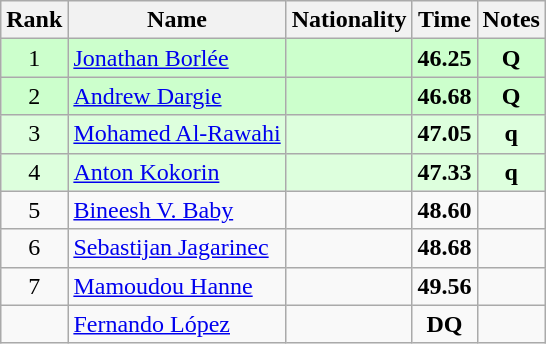<table class="wikitable sortable" style="text-align:center">
<tr>
<th>Rank</th>
<th>Name</th>
<th>Nationality</th>
<th>Time</th>
<th>Notes</th>
</tr>
<tr bgcolor=ccffcc>
<td>1</td>
<td align=left><a href='#'>Jonathan Borlée</a></td>
<td align=left></td>
<td><strong>46.25</strong></td>
<td><strong>Q</strong></td>
</tr>
<tr bgcolor=ccffcc>
<td>2</td>
<td align=left><a href='#'>Andrew Dargie</a></td>
<td align=left></td>
<td><strong>46.68</strong></td>
<td><strong>Q</strong></td>
</tr>
<tr bgcolor=ddffdd>
<td>3</td>
<td align=left><a href='#'>Mohamed Al-Rawahi</a></td>
<td align=left></td>
<td><strong>47.05</strong></td>
<td><strong>q</strong></td>
</tr>
<tr bgcolor=ddffdd>
<td>4</td>
<td align=left><a href='#'>Anton Kokorin</a></td>
<td align=left></td>
<td><strong>47.33</strong></td>
<td><strong>q</strong></td>
</tr>
<tr>
<td>5</td>
<td align=left><a href='#'>Bineesh V. Baby</a></td>
<td align=left></td>
<td><strong>48.60</strong></td>
<td></td>
</tr>
<tr>
<td>6</td>
<td align=left><a href='#'>Sebastijan Jagarinec</a></td>
<td align=left></td>
<td><strong>48.68</strong></td>
<td></td>
</tr>
<tr>
<td>7</td>
<td align=left><a href='#'>Mamoudou Hanne</a></td>
<td align=left></td>
<td><strong>49.56</strong></td>
<td></td>
</tr>
<tr>
<td></td>
<td align=left><a href='#'>Fernando López</a></td>
<td align=left></td>
<td><strong>DQ</strong></td>
<td></td>
</tr>
</table>
